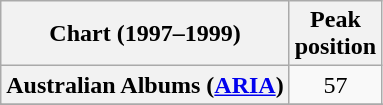<table class="wikitable plainrowheaders sortable" style="text-align:center;">
<tr>
<th scope="col">Chart (1997–1999)</th>
<th scope="col">Peak<br>position</th>
</tr>
<tr>
<th scope="row">Australian Albums (<a href='#'>ARIA</a>)</th>
<td>57</td>
</tr>
<tr>
</tr>
<tr>
</tr>
<tr>
</tr>
</table>
